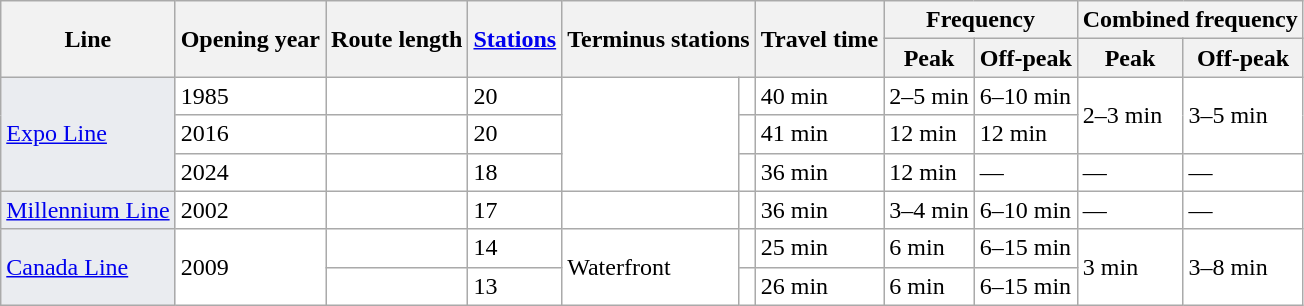<table class="wikitable" style="background-color: inherit;">
<tr>
<th rowspan="2">Line</th>
<th rowspan="2">Opening year</th>
<th rowspan="2">Route length</th>
<th rowspan="2"><a href='#'>Stations</a></th>
<th colspan="2" rowspan="2">Terminus stations</th>
<th rowspan="2">Travel time</th>
<th colspan="2">Frequency</th>
<th colspan="2">Combined frequency</th>
</tr>
<tr>
<th>Peak</th>
<th>Off-peak</th>
<th>Peak</th>
<th>Off-peak</th>
</tr>
<tr>
<td style="text-align:left; background:#eaecf0;" rowspan="3"> <a href='#'>Expo Line</a></td>
<td>1985</td>
<td></td>
<td>20</td>
<td rowspan="3"></td>
<td></td>
<td>40 min</td>
<td>2–5 min</td>
<td>6–10 min</td>
<td rowspan="2">2–3 min</td>
<td rowspan="2">3–5 min</td>
</tr>
<tr>
<td>2016</td>
<td></td>
<td>20</td>
<td></td>
<td>41 min</td>
<td>12 min</td>
<td>12 min</td>
</tr>
<tr>
<td>2024</td>
<td></td>
<td>18</td>
<td></td>
<td>36 min</td>
<td>12 min</td>
<td>—</td>
<td>—</td>
<td>—</td>
</tr>
<tr>
<td style="text-align:left; background:#eaecf0;"> <a href='#'>Millennium Line</a></td>
<td>2002</td>
<td></td>
<td>17</td>
<td></td>
<td></td>
<td>36 min</td>
<td>3–4 min</td>
<td>6–10 min</td>
<td>—</td>
<td>—</td>
</tr>
<tr>
<td style="text-align:left; background:#eaecf0;"  rowspan="2"> <a href='#'>Canada Line</a></td>
<td rowspan="2">2009</td>
<td></td>
<td>14</td>
<td rowspan="2">Waterfront</td>
<td></td>
<td>25 min</td>
<td>6 min</td>
<td>6–15 min</td>
<td rowspan="2">3 min</td>
<td rowspan="2">3–8 min</td>
</tr>
<tr>
<td></td>
<td>13</td>
<td></td>
<td>26 min</td>
<td>6 min</td>
<td>6–15 min</td>
</tr>
</table>
